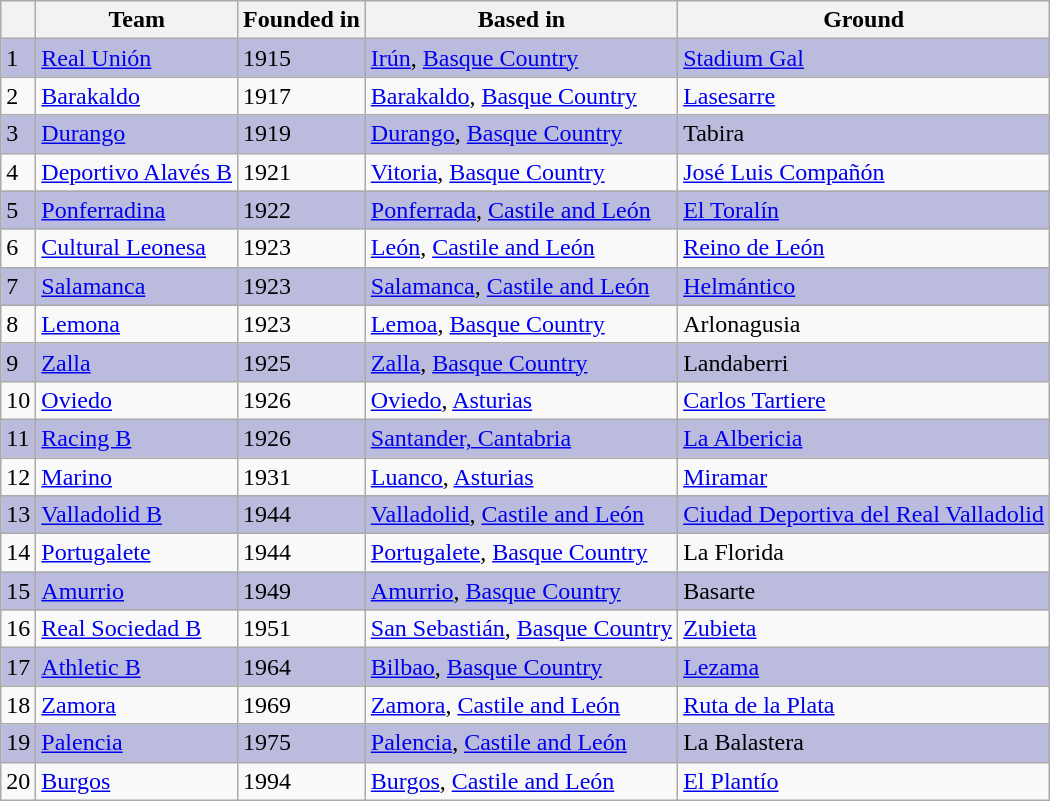<table class="wikitable">
<tr>
<th></th>
<th>Team</th>
<th>Founded in</th>
<th>Based in</th>
<th>Ground</th>
</tr>
<tr style="background:#BBBBDD;">
<td>1</td>
<td><a href='#'>Real Unión</a></td>
<td>1915</td>
<td><a href='#'>Irún</a>, <a href='#'>Basque Country</a></td>
<td><a href='#'>Stadium Gal</a></td>
</tr>
<tr>
<td>2</td>
<td><a href='#'>Barakaldo</a></td>
<td>1917</td>
<td><a href='#'>Barakaldo</a>, <a href='#'>Basque Country</a></td>
<td><a href='#'>Lasesarre</a></td>
</tr>
<tr style="background:#BBBBDD;">
<td>3</td>
<td><a href='#'>Durango</a></td>
<td>1919</td>
<td><a href='#'>Durango</a>, <a href='#'>Basque Country</a></td>
<td>Tabira</td>
</tr>
<tr>
<td>4</td>
<td><a href='#'>Deportivo Alavés B</a></td>
<td>1921</td>
<td><a href='#'>Vitoria</a>, <a href='#'>Basque Country</a></td>
<td><a href='#'>José Luis Compañón</a></td>
</tr>
<tr style="background:#BBBBDD;">
<td>5</td>
<td><a href='#'>Ponferradina</a></td>
<td>1922</td>
<td><a href='#'>Ponferrada</a>, <a href='#'>Castile and León</a></td>
<td><a href='#'>El Toralín</a></td>
</tr>
<tr>
<td>6</td>
<td><a href='#'>Cultural Leonesa</a></td>
<td>1923</td>
<td><a href='#'>León</a>, <a href='#'>Castile and León</a></td>
<td><a href='#'>Reino de León</a></td>
</tr>
<tr style="background:#BBBBDD;">
<td>7</td>
<td><a href='#'>Salamanca</a></td>
<td>1923</td>
<td><a href='#'>Salamanca</a>, <a href='#'>Castile and León</a></td>
<td><a href='#'>Helmántico</a></td>
</tr>
<tr>
<td>8</td>
<td><a href='#'>Lemona</a></td>
<td>1923</td>
<td><a href='#'>Lemoa</a>, <a href='#'>Basque Country</a></td>
<td>Arlonagusia</td>
</tr>
<tr style="background:#BBBBDD;">
<td>9</td>
<td><a href='#'>Zalla</a></td>
<td>1925</td>
<td><a href='#'>Zalla</a>, <a href='#'>Basque Country</a></td>
<td>Landaberri</td>
</tr>
<tr>
<td>10</td>
<td><a href='#'>Oviedo</a></td>
<td>1926</td>
<td><a href='#'>Oviedo</a>, <a href='#'>Asturias</a></td>
<td><a href='#'>Carlos Tartiere</a></td>
</tr>
<tr style="background:#BBBBDD;">
<td>11</td>
<td><a href='#'>Racing B</a></td>
<td>1926</td>
<td><a href='#'>Santander, Cantabria</a></td>
<td><a href='#'>La Albericia</a></td>
</tr>
<tr>
<td>12</td>
<td><a href='#'>Marino</a></td>
<td>1931</td>
<td><a href='#'>Luanco</a>, <a href='#'>Asturias</a></td>
<td><a href='#'>Miramar</a></td>
</tr>
<tr style="background:#BBBBDD;">
<td>13</td>
<td><a href='#'>Valladolid B</a></td>
<td>1944</td>
<td><a href='#'>Valladolid</a>, <a href='#'>Castile and León</a></td>
<td><a href='#'>Ciudad Deportiva del Real Valladolid</a></td>
</tr>
<tr>
<td>14</td>
<td><a href='#'>Portugalete</a></td>
<td>1944</td>
<td><a href='#'>Portugalete</a>,  <a href='#'>Basque Country</a></td>
<td>La Florida</td>
</tr>
<tr style="background:#BBBBDD;">
<td>15</td>
<td><a href='#'>Amurrio</a></td>
<td>1949</td>
<td><a href='#'>Amurrio</a>, <a href='#'>Basque Country</a></td>
<td>Basarte</td>
</tr>
<tr>
<td>16</td>
<td><a href='#'>Real Sociedad B</a></td>
<td>1951</td>
<td><a href='#'>San Sebastián</a>, <a href='#'>Basque Country</a></td>
<td><a href='#'>Zubieta</a></td>
</tr>
<tr style="background:#BBBBDD;">
<td>17</td>
<td><a href='#'>Athletic B</a></td>
<td>1964</td>
<td><a href='#'>Bilbao</a>, <a href='#'>Basque Country</a></td>
<td><a href='#'>Lezama</a></td>
</tr>
<tr>
<td>18</td>
<td><a href='#'>Zamora</a></td>
<td>1969</td>
<td><a href='#'>Zamora</a>, <a href='#'>Castile and León</a></td>
<td><a href='#'>Ruta de la Plata</a></td>
</tr>
<tr style="background:#BBBBDD;">
<td>19</td>
<td><a href='#'>Palencia</a></td>
<td>1975</td>
<td><a href='#'>Palencia</a>, <a href='#'>Castile and León</a></td>
<td>La Balastera</td>
</tr>
<tr>
<td>20</td>
<td><a href='#'>Burgos</a></td>
<td>1994</td>
<td><a href='#'>Burgos</a>, <a href='#'>Castile and León</a></td>
<td><a href='#'>El Plantío</a></td>
</tr>
</table>
